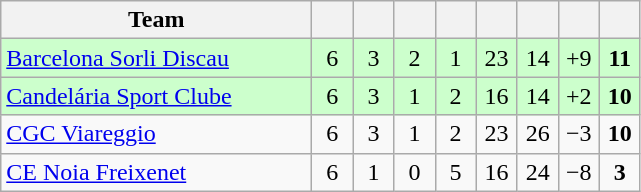<table class="wikitable" style="text-align:center">
<tr>
<th width="200">Team</th>
<th width="20"></th>
<th width="20"></th>
<th width="20"></th>
<th width="20"></th>
<th width="20"></th>
<th width="20"></th>
<th width="20"></th>
<th width="20"></th>
</tr>
<tr bgcolor="#ccffcc">
<td align=left> <a href='#'>Barcelona Sorli Discau</a></td>
<td>6</td>
<td>3</td>
<td>2</td>
<td>1</td>
<td>23</td>
<td>14</td>
<td>+9</td>
<td><strong>11</strong></td>
</tr>
<tr bgcolor="#ccffcc">
<td align=left> <a href='#'>Candelária Sport Clube</a></td>
<td>6</td>
<td>3</td>
<td>1</td>
<td>2</td>
<td>16</td>
<td>14</td>
<td>+2</td>
<td><strong>10</strong></td>
</tr>
<tr>
<td align=left> <a href='#'>CGC Viareggio</a></td>
<td>6</td>
<td>3</td>
<td>1</td>
<td>2</td>
<td>23</td>
<td>26</td>
<td>−3</td>
<td><strong>10</strong></td>
</tr>
<tr>
<td align=left> <a href='#'>CE Noia Freixenet</a></td>
<td>6</td>
<td>1</td>
<td>0</td>
<td>5</td>
<td>16</td>
<td>24</td>
<td>−8</td>
<td><strong>3</strong></td>
</tr>
</table>
